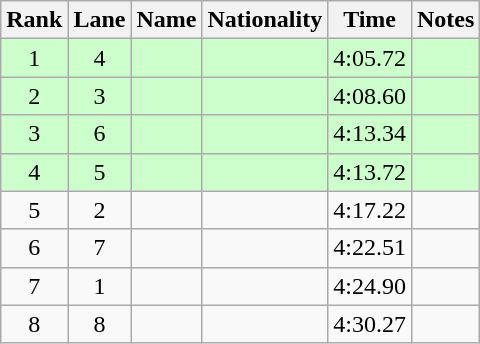<table class="wikitable sortable" style="text-align:center">
<tr>
<th>Rank</th>
<th>Lane</th>
<th>Name</th>
<th>Nationality</th>
<th>Time</th>
<th>Notes</th>
</tr>
<tr bgcolor=ccffcc>
<td>1</td>
<td>4</td>
<td align=left></td>
<td align=left></td>
<td>4:05.72</td>
<td><strong></strong></td>
</tr>
<tr bgcolor=ccffcc>
<td>2</td>
<td>3</td>
<td align=left></td>
<td align=left></td>
<td>4:08.60</td>
<td><strong></strong></td>
</tr>
<tr bgcolor=ccffcc>
<td>3</td>
<td>6</td>
<td align=left></td>
<td align=left></td>
<td>4:13.34</td>
<td><strong></strong></td>
</tr>
<tr bgcolor=ccffcc>
<td>4</td>
<td>5</td>
<td align=left></td>
<td align=left></td>
<td>4:13.72</td>
<td><strong></strong></td>
</tr>
<tr>
<td>5</td>
<td>2</td>
<td align=left></td>
<td align=left></td>
<td>4:17.22</td>
<td></td>
</tr>
<tr>
<td>6</td>
<td>7</td>
<td align=left></td>
<td align=left></td>
<td>4:22.51</td>
<td></td>
</tr>
<tr>
<td>7</td>
<td>1</td>
<td align=left></td>
<td align=left></td>
<td>4:24.90</td>
<td></td>
</tr>
<tr>
<td>8</td>
<td>8</td>
<td align=left></td>
<td align=left></td>
<td>4:30.27</td>
<td></td>
</tr>
</table>
